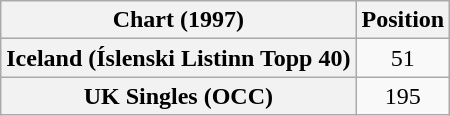<table class="wikitable plainrowheaders" style="text-align:center">
<tr>
<th>Chart (1997)</th>
<th>Position</th>
</tr>
<tr>
<th scope="row">Iceland (Íslenski Listinn Topp 40)</th>
<td>51</td>
</tr>
<tr>
<th scope="row">UK Singles (OCC)</th>
<td>195</td>
</tr>
</table>
